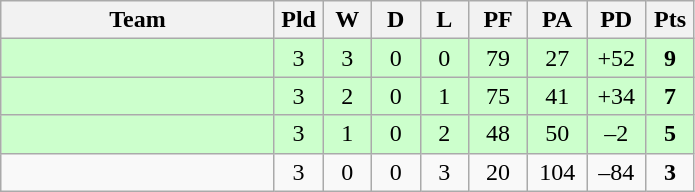<table class="wikitable" style="text-align:center;">
<tr>
<th width=175>Team</th>
<th width=25 abbr="Played">Pld</th>
<th width=25 abbr="Won">W</th>
<th width=25 abbr="Drawn">D</th>
<th width=25 abbr="Lost">L</th>
<th width=32 abbr="Points for">PF</th>
<th width=32 abbr="Points against">PA</th>
<th width=32 abbr="Points difference">PD</th>
<th width=25 abbr="Points">Pts</th>
</tr>
<tr bgcolor=ccffcc>
<td align=left></td>
<td>3</td>
<td>3</td>
<td>0</td>
<td>0</td>
<td>79</td>
<td>27</td>
<td>+52</td>
<td><strong>9</strong></td>
</tr>
<tr bgcolor=ccffcc>
<td align=left></td>
<td>3</td>
<td>2</td>
<td>0</td>
<td>1</td>
<td>75</td>
<td>41</td>
<td>+34</td>
<td><strong>7</strong></td>
</tr>
<tr bgcolor=ccffcc>
<td align=left></td>
<td>3</td>
<td>1</td>
<td>0</td>
<td>2</td>
<td>48</td>
<td>50</td>
<td>–2</td>
<td><strong>5</strong></td>
</tr>
<tr>
<td align=left></td>
<td>3</td>
<td>0</td>
<td>0</td>
<td>3</td>
<td>20</td>
<td>104</td>
<td>–84</td>
<td><strong>3</strong></td>
</tr>
</table>
